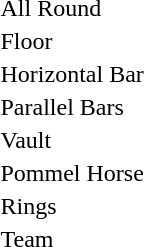<table>
<tr>
<td>All Round</td>
<td></td>
<td><br></td>
<td></td>
</tr>
<tr>
<td>Floor</td>
<td></td>
<td></td>
<td><br></td>
</tr>
<tr>
<td>Horizontal Bar</td>
<td></td>
<td></td>
<td></td>
</tr>
<tr>
<td>Parallel Bars</td>
<td></td>
<td></td>
<td></td>
</tr>
<tr>
<td>Vault</td>
<td></td>
<td></td>
<td></td>
</tr>
<tr>
<td>Pommel Horse</td>
<td></td>
<td><br></td>
<td></td>
</tr>
<tr>
<td>Rings</td>
<td></td>
<td></td>
<td></td>
</tr>
<tr>
<td>Team</td>
<td></td>
<td></td>
<td></td>
</tr>
</table>
